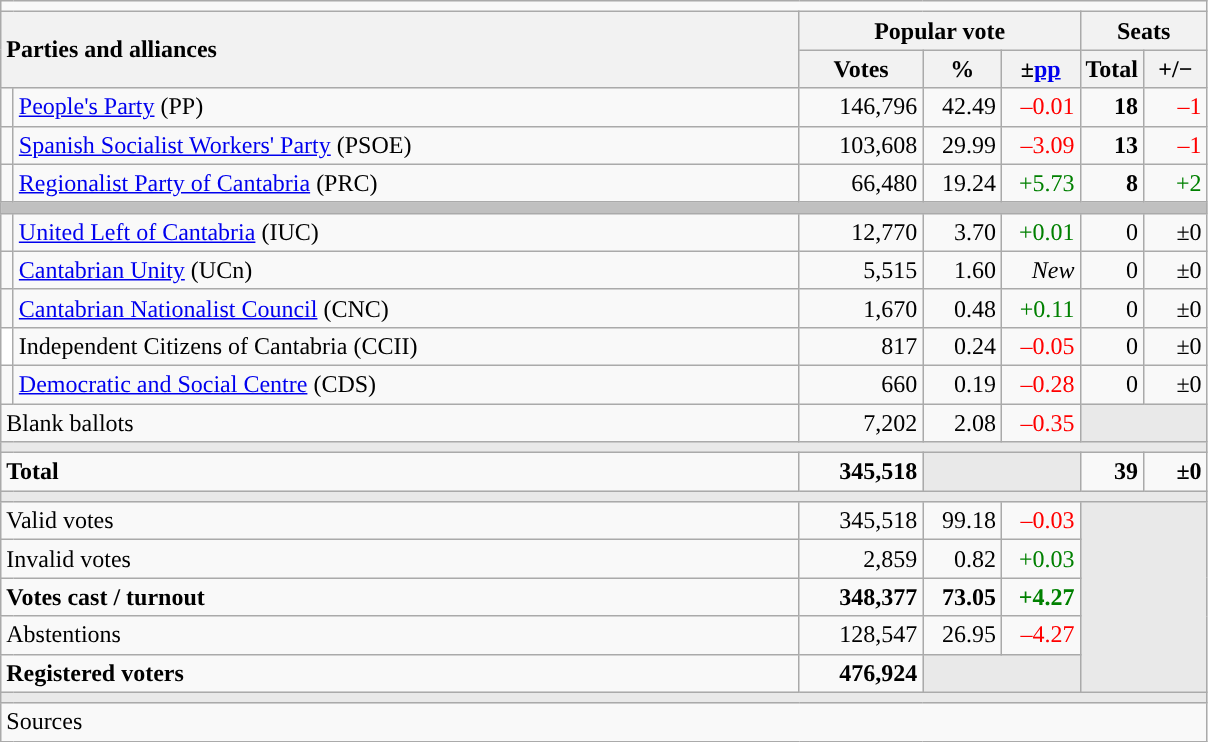<table class="wikitable" style="text-align:right;">
<tr>
<td colspan="7"></td>
</tr>
<tr>
<th style="text-align:left;" rowspan="2" colspan="2" width="525">Parties and alliances</th>
<th colspan="3">Popular vote</th>
<th colspan="2">Seats</th>
</tr>
<tr>
<th width="75">Votes</th>
<th width="45">%</th>
<th width="45">±<a href='#'>pp</a></th>
<th width="35">Total</th>
<th width="35">+/−</th>
</tr>
<tr>
<td width="1" style="color:inherit;background:"></td>
<td align="left"><a href='#'>People's Party</a> (PP)</td>
<td>146,796</td>
<td>42.49</td>
<td style="color:red;">–0.01</td>
<td><strong>18</strong></td>
<td style="color:red;">–1</td>
</tr>
<tr>
<td style="color:inherit;background:"></td>
<td align="left"><a href='#'>Spanish Socialist Workers' Party</a> (PSOE)</td>
<td>103,608</td>
<td>29.99</td>
<td style="color:red;">–3.09</td>
<td><strong>13</strong></td>
<td style="color:red;">–1</td>
</tr>
<tr>
<td style="color:inherit;background:"></td>
<td align="left"><a href='#'>Regionalist Party of Cantabria</a> (PRC)</td>
<td>66,480</td>
<td>19.24</td>
<td style="color:green;">+5.73</td>
<td><strong>8</strong></td>
<td style="color:green;">+2</td>
</tr>
<tr>
<td colspan="7" bgcolor="#C0C0C0"></td>
</tr>
<tr>
<td style="color:inherit;background:"></td>
<td align="left"><a href='#'>United Left of Cantabria</a> (IUC)</td>
<td>12,770</td>
<td>3.70</td>
<td style="color:green;">+0.01</td>
<td>0</td>
<td>±0</td>
</tr>
<tr>
<td style="color:inherit;background:"></td>
<td align="left"><a href='#'>Cantabrian Unity</a> (UCn)</td>
<td>5,515</td>
<td>1.60</td>
<td><em>New</em></td>
<td>0</td>
<td>±0</td>
</tr>
<tr>
<td style="color:inherit;background:"></td>
<td align="left"><a href='#'>Cantabrian Nationalist Council</a> (CNC)</td>
<td>1,670</td>
<td>0.48</td>
<td style="color:green;">+0.11</td>
<td>0</td>
<td>±0</td>
</tr>
<tr>
<td bgcolor="white"></td>
<td align="left">Independent Citizens of Cantabria (CCII)</td>
<td>817</td>
<td>0.24</td>
<td style="color:red;">–0.05</td>
<td>0</td>
<td>±0</td>
</tr>
<tr>
<td style="color:inherit;background:"></td>
<td align="left"><a href='#'>Democratic and Social Centre</a> (CDS)</td>
<td>660</td>
<td>0.19</td>
<td style="color:red;">–0.28</td>
<td>0</td>
<td>±0</td>
</tr>
<tr>
<td align="left" colspan="2">Blank ballots</td>
<td>7,202</td>
<td>2.08</td>
<td style="color:red;">–0.35</td>
<td bgcolor="#E9E9E9" colspan="2"></td>
</tr>
<tr>
<td colspan="7" bgcolor="#E9E9E9"></td>
</tr>
<tr style="font-weight:bold;">
<td align="left" colspan="2">Total</td>
<td>345,518</td>
<td bgcolor="#E9E9E9" colspan="2"></td>
<td>39</td>
<td>±0</td>
</tr>
<tr>
<td colspan="7" bgcolor="#E9E9E9"></td>
</tr>
<tr>
<td align="left" colspan="2">Valid votes</td>
<td>345,518</td>
<td>99.18</td>
<td style="color:red;">–0.03</td>
<td bgcolor="#E9E9E9" colspan="2" rowspan="5"></td>
</tr>
<tr>
<td align="left" colspan="2">Invalid votes</td>
<td>2,859</td>
<td>0.82</td>
<td style="color:green;">+0.03</td>
</tr>
<tr style="font-weight:bold;">
<td align="left" colspan="2">Votes cast / turnout</td>
<td>348,377</td>
<td>73.05</td>
<td style="color:green;">+4.27</td>
</tr>
<tr>
<td align="left" colspan="2">Abstentions</td>
<td>128,547</td>
<td>26.95</td>
<td style="color:red;">–4.27</td>
</tr>
<tr style="font-weight:bold;">
<td align="left" colspan="2">Registered voters</td>
<td>476,924</td>
<td bgcolor="#E9E9E9" colspan="2"></td>
</tr>
<tr>
<td colspan="7" bgcolor="#E9E9E9"></td>
</tr>
<tr>
<td align="left" colspan="7">Sources</td>
</tr>
</table>
